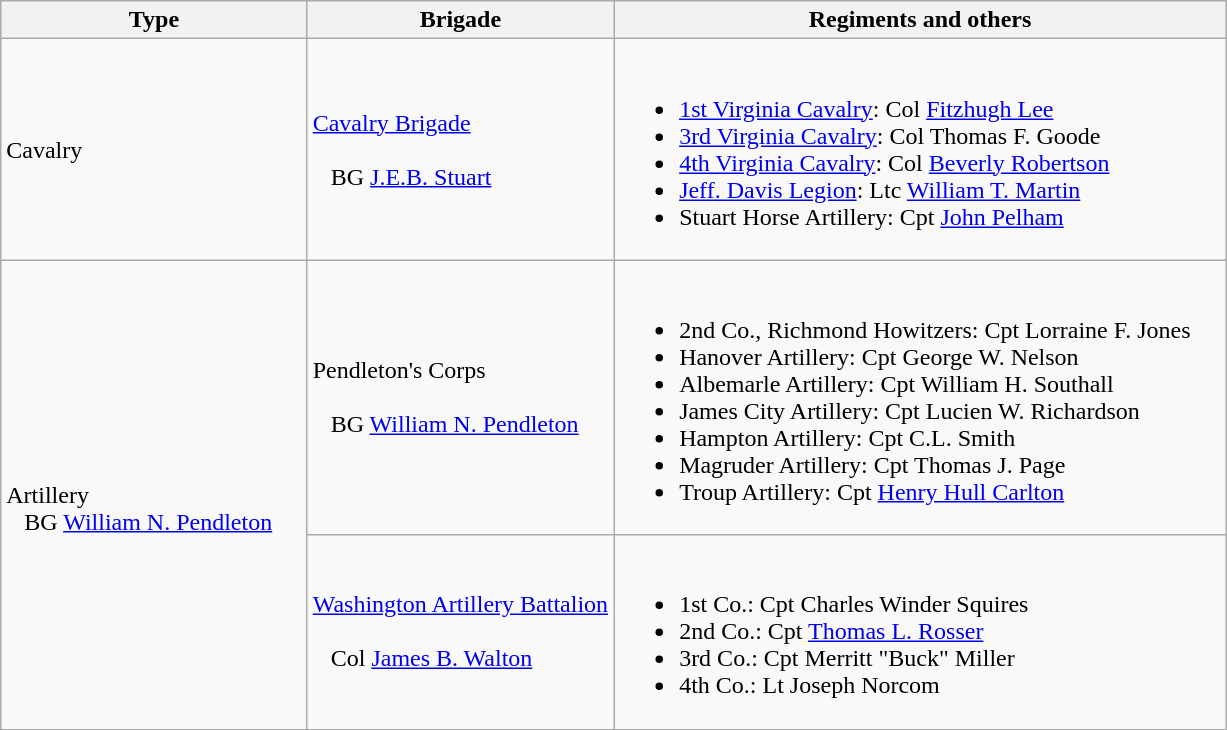<table class="wikitable">
<tr>
<th width=25%>Type</th>
<th width=25%>Brigade</th>
<th>Regiments and others</th>
</tr>
<tr>
<td>Cavalry</td>
<td><a href='#'>Cavalry Brigade</a><br><br>  
BG <a href='#'>J.E.B. Stuart</a></td>
<td><br><ul><li><a href='#'>1st Virginia Cavalry</a>: Col <a href='#'>Fitzhugh Lee</a></li><li><a href='#'>3rd Virginia Cavalry</a>: Col Thomas F. Goode</li><li><a href='#'>4th Virginia Cavalry</a>: Col <a href='#'>Beverly Robertson</a></li><li><a href='#'>Jeff. Davis Legion</a>: Ltc <a href='#'>William T. Martin</a></li><li>Stuart Horse Artillery: Cpt <a href='#'>John Pelham</a></li></ul></td>
</tr>
<tr>
<td rowspan=2><br>Artillery<br>  
BG <a href='#'>William N. Pendleton</a></td>
<td>Pendleton's Corps<br><br>  
BG <a href='#'>William N. Pendleton</a></td>
<td><br><ul><li>2nd Co., Richmond Howitzers: Cpt Lorraine F. Jones</li><li>Hanover Artillery: Cpt George W. Nelson</li><li>Albemarle Artillery: Cpt William H. Southall</li><li>James City Artillery: Cpt Lucien W. Richardson</li><li>Hampton Artillery: Cpt C.L. Smith</li><li>Magruder Artillery: Cpt Thomas J. Page</li><li>Troup Artillery: Cpt <a href='#'>Henry Hull Carlton</a></li></ul></td>
</tr>
<tr>
<td><a href='#'>Washington Artillery Battalion</a><br><br>  
Col <a href='#'>James B. Walton</a></td>
<td><br><ul><li>1st Co.: Cpt Charles Winder Squires</li><li>2nd Co.: Cpt <a href='#'>Thomas L. Rosser</a></li><li>3rd Co.: Cpt Merritt "Buck" Miller</li><li>4th Co.: Lt Joseph Norcom</li></ul></td>
</tr>
<tr>
</tr>
</table>
